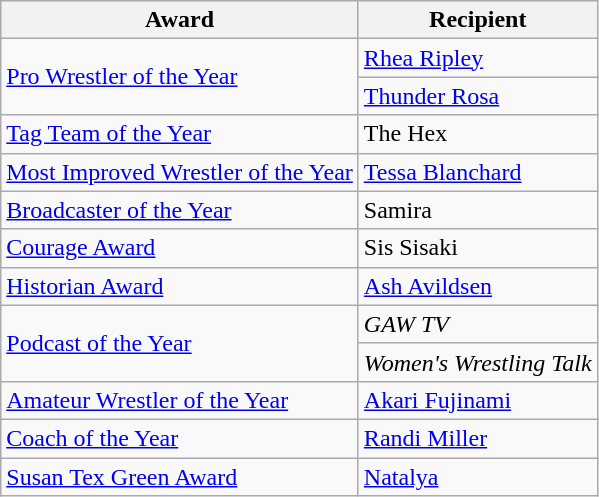<table class="wikitable">
<tr>
<th>Award</th>
<th>Recipient</th>
</tr>
<tr>
<td rowspan=2><a href='#'>Pro Wrestler of the Year</a></td>
<td><a href='#'>Rhea Ripley</a></td>
</tr>
<tr>
<td><a href='#'>Thunder Rosa</a></td>
</tr>
<tr>
<td><a href='#'>Tag Team of the Year</a></td>
<td>The Hex<br></td>
</tr>
<tr>
<td><a href='#'>Most Improved Wrestler of the Year</a></td>
<td><a href='#'>Tessa Blanchard</a></td>
</tr>
<tr>
<td><a href='#'>Broadcaster of the Year</a></td>
<td>Samira</td>
</tr>
<tr>
<td><a href='#'>Courage Award</a></td>
<td>Sis Sisaki</td>
</tr>
<tr>
<td><a href='#'>Historian Award</a></td>
<td><a href='#'>Ash Avildsen</a></td>
</tr>
<tr>
<td rowspan=2><a href='#'>Podcast of the Year</a></td>
<td><em>GAW TV</em></td>
</tr>
<tr>
<td><em>Women's Wrestling Talk</em></td>
</tr>
<tr>
<td><a href='#'>Amateur Wrestler of the Year</a></td>
<td><a href='#'>Akari Fujinami</a></td>
</tr>
<tr>
<td><a href='#'>Coach of the Year</a></td>
<td><a href='#'>Randi Miller</a></td>
</tr>
<tr>
<td><a href='#'>Susan Tex Green Award</a></td>
<td><a href='#'>Natalya</a></td>
</tr>
</table>
